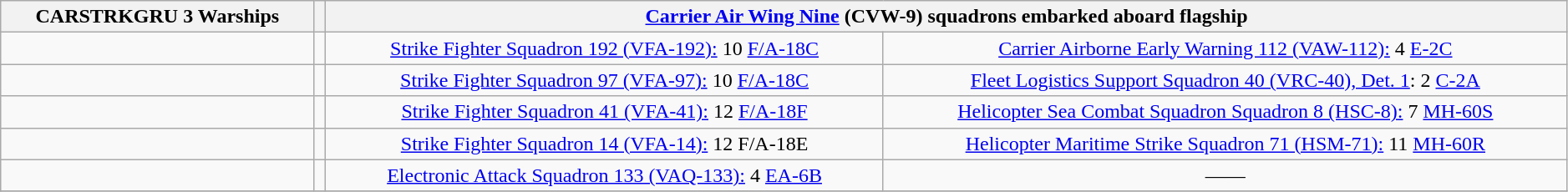<table class="wikitable" style="text-align:center" width=99%>
<tr>
<th colspan="1" width="20%" align="center">CARSTRKGRU 3 Warships</th>
<th colspan="1" width="0%" align="center"></th>
<th colspan="2" align="center"><a href='#'>Carrier Air Wing Nine</a> (CVW-9) squadrons embarked aboard flagship </th>
</tr>
<tr>
<td></td>
<td></td>
<td><a href='#'>Strike Fighter Squadron 192 (VFA-192):</a> 10 <a href='#'>F/A-18C</a></td>
<td><a href='#'>Carrier Airborne Early Warning 112 (VAW-112):</a> 4 <a href='#'>E-2C</a></td>
</tr>
<tr>
<td></td>
<td></td>
<td><a href='#'>Strike Fighter Squadron 97 (VFA-97):</a> 10 <a href='#'>F/A-18C</a></td>
<td><a href='#'>Fleet Logistics Support Squadron 40 (VRC-40), Det. 1</a>: 2 <a href='#'>C-2A</a></td>
</tr>
<tr>
<td></td>
<td></td>
<td><a href='#'>Strike Fighter Squadron 41 (VFA-41):</a> 12 <a href='#'>F/A-18F</a></td>
<td><a href='#'>Helicopter Sea Combat Squadron Squadron 8 (HSC-8):</a> 7 <a href='#'>MH-60S</a></td>
</tr>
<tr>
<td></td>
<td></td>
<td><a href='#'>Strike Fighter Squadron 14 (VFA-14):</a> 12 F/A-18E</td>
<td><a href='#'>Helicopter Maritime Strike Squadron 71 (HSM-71):</a> 11 <a href='#'>MH-60R</a></td>
</tr>
<tr>
<td></td>
<td></td>
<td><a href='#'>Electronic Attack Squadron 133 (VAQ-133):</a> 4 <a href='#'>EA-6B</a></td>
<td>——</td>
</tr>
<tr>
</tr>
</table>
